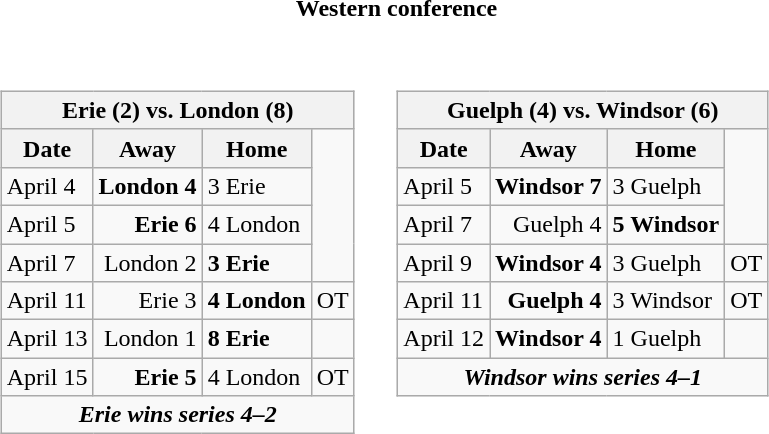<table cellspacing="10">
<tr>
<th colspan="2">Western conference</th>
</tr>
<tr>
<td valign="top"><br><table class="wikitable">
<tr>
<th bgcolor="#DDDDDD" colspan="4">Erie (2) vs. London (8)</th>
</tr>
<tr>
<th>Date</th>
<th>Away</th>
<th>Home</th>
</tr>
<tr>
<td>April 4</td>
<td align="right"><strong>London 4</strong></td>
<td>3 Erie</td>
</tr>
<tr>
<td>April 5</td>
<td align="right"><strong>Erie 6</strong></td>
<td>4 London</td>
</tr>
<tr>
<td>April 7</td>
<td align="right">London 2</td>
<td><strong>3 Erie</strong></td>
</tr>
<tr>
<td>April 11</td>
<td align="right">Erie 3</td>
<td><strong>4 London</strong></td>
<td>OT</td>
</tr>
<tr>
<td>April 13</td>
<td align="right">London 1</td>
<td><strong>8 Erie</strong></td>
</tr>
<tr>
<td>April 15</td>
<td align="right"><strong>Erie 5</strong></td>
<td>4 London</td>
<td>OT</td>
</tr>
<tr align="center">
<td colspan="4"><strong><em>Erie wins series 4–2</em></strong></td>
</tr>
</table>
</td>
<td valign="top"><br><table class="wikitable">
<tr>
<th bgcolor="#DDDDDD" colspan="4">Guelph (4) vs. Windsor (6)</th>
</tr>
<tr>
<th>Date</th>
<th>Away</th>
<th>Home</th>
</tr>
<tr>
<td>April 5</td>
<td align="right"><strong>Windsor 7</strong></td>
<td>3 Guelph</td>
</tr>
<tr>
<td>April 7</td>
<td align="right">Guelph 4</td>
<td><strong>5 Windsor</strong></td>
</tr>
<tr>
<td>April 9</td>
<td align="right"><strong>Windsor 4</strong></td>
<td>3 Guelph</td>
<td>OT</td>
</tr>
<tr>
<td>April 11</td>
<td align="right"><strong>Guelph 4</strong></td>
<td>3 Windsor</td>
<td>OT</td>
</tr>
<tr>
<td>April 12</td>
<td align="right"><strong>Windsor 4</strong></td>
<td>1 Guelph</td>
</tr>
<tr align="center">
<td colspan="4"><strong><em>Windsor wins series 4–1</em></strong></td>
</tr>
</table>
</td>
</tr>
</table>
